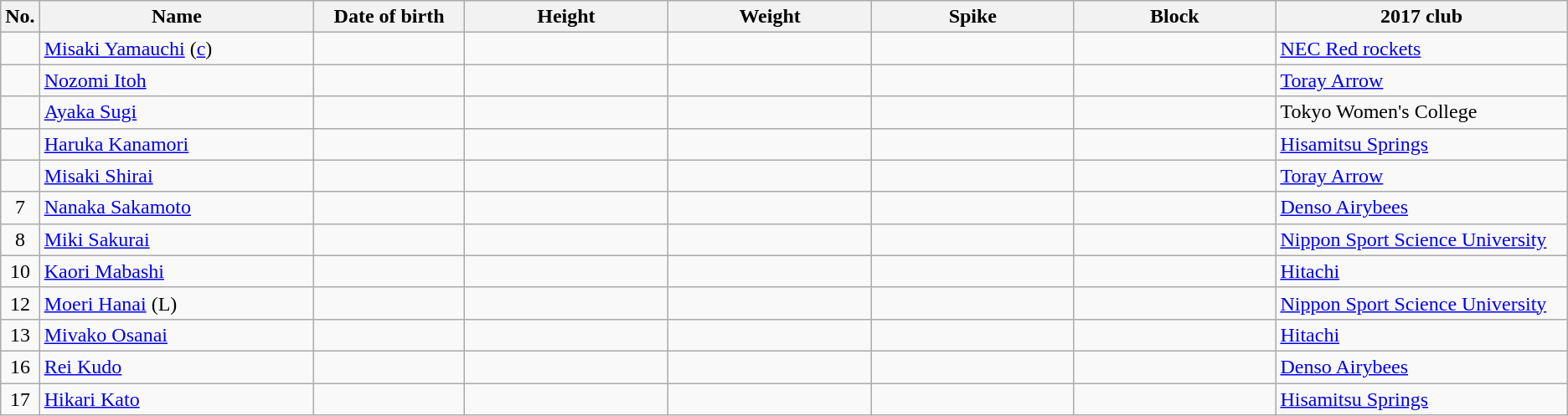<table class="wikitable sortable" style="text-align:center;">
<tr>
<th>No.</th>
<th style="width:15em">Name</th>
<th style="width:8em">Date of birth</th>
<th style="width:11em">Height</th>
<th style="width:11em">Weight</th>
<th style="width:11em">Spike</th>
<th style="width:11em">Block</th>
<th style="width:16em">2017 club</th>
</tr>
<tr>
<td></td>
<td align=left><a href='#'>Misaki Yamauchi</a> (<a href='#'>c</a>)</td>
<td align=right></td>
<td></td>
<td></td>
<td></td>
<td></td>
<td align=left> <a href='#'>NEC Red rockets</a></td>
</tr>
<tr>
<td></td>
<td align=left><a href='#'>Nozomi Itoh</a></td>
<td align=right></td>
<td></td>
<td></td>
<td></td>
<td></td>
<td align=left> <a href='#'>Toray Arrow</a></td>
</tr>
<tr>
<td></td>
<td align=left><a href='#'>Ayaka Sugi</a></td>
<td align=right></td>
<td></td>
<td></td>
<td></td>
<td></td>
<td align=left> Tokyo Women's College</td>
</tr>
<tr>
<td></td>
<td align=left><a href='#'>Haruka Kanamori</a></td>
<td align=right></td>
<td></td>
<td></td>
<td></td>
<td></td>
<td align=left> <a href='#'>Hisamitsu Springs</a></td>
</tr>
<tr>
<td></td>
<td align=left><a href='#'>Misaki Shirai</a></td>
<td align=right></td>
<td></td>
<td></td>
<td></td>
<td></td>
<td align=left> <a href='#'>Toray Arrow</a></td>
</tr>
<tr>
<td>7</td>
<td align=left><a href='#'>Nanaka Sakamoto</a></td>
<td align=right></td>
<td></td>
<td></td>
<td></td>
<td></td>
<td align=left> <a href='#'>Denso Airybees</a></td>
</tr>
<tr>
<td>8</td>
<td align=left><a href='#'>Miki Sakurai</a></td>
<td align=right></td>
<td></td>
<td></td>
<td></td>
<td></td>
<td align=left> <a href='#'>Nippon Sport Science University</a></td>
</tr>
<tr>
<td>10</td>
<td align=left><a href='#'>Kaori Mabashi</a></td>
<td align=right></td>
<td></td>
<td></td>
<td></td>
<td></td>
<td align=left> <a href='#'>Hitachi</a></td>
</tr>
<tr>
<td>12</td>
<td align=left><a href='#'>Moeri Hanai</a> (L)</td>
<td align=right></td>
<td></td>
<td></td>
<td></td>
<td></td>
<td align=left> <a href='#'>Nippon Sport Science University</a></td>
</tr>
<tr>
<td>13</td>
<td align=left><a href='#'>Mivako Osanai</a></td>
<td align=right></td>
<td></td>
<td></td>
<td></td>
<td></td>
<td align=left> <a href='#'>Hitachi</a></td>
</tr>
<tr>
<td>16</td>
<td align=left><a href='#'>Rei Kudo</a></td>
<td align=right></td>
<td></td>
<td></td>
<td></td>
<td></td>
<td align=left> <a href='#'>Denso Airybees</a></td>
</tr>
<tr>
<td>17</td>
<td align=left><a href='#'>Hikari Kato</a></td>
<td align=right></td>
<td></td>
<td></td>
<td></td>
<td></td>
<td align=left> <a href='#'>Hisamitsu Springs</a></td>
</tr>
</table>
